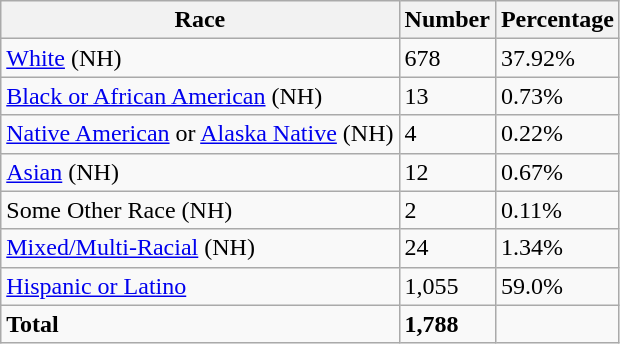<table class="wikitable">
<tr>
<th>Race</th>
<th>Number</th>
<th>Percentage</th>
</tr>
<tr>
<td><a href='#'>White</a> (NH)</td>
<td>678</td>
<td>37.92%</td>
</tr>
<tr>
<td><a href='#'>Black or African American</a> (NH)</td>
<td>13</td>
<td>0.73%</td>
</tr>
<tr>
<td><a href='#'>Native American</a> or <a href='#'>Alaska Native</a> (NH)</td>
<td>4</td>
<td>0.22%</td>
</tr>
<tr>
<td><a href='#'>Asian</a> (NH)</td>
<td>12</td>
<td>0.67%</td>
</tr>
<tr>
<td>Some Other Race (NH)</td>
<td>2</td>
<td>0.11%</td>
</tr>
<tr>
<td><a href='#'>Mixed/Multi-Racial</a> (NH)</td>
<td>24</td>
<td>1.34%</td>
</tr>
<tr>
<td><a href='#'>Hispanic or Latino</a></td>
<td>1,055</td>
<td>59.0%</td>
</tr>
<tr>
<td><strong>Total</strong></td>
<td><strong>1,788</strong></td>
<td></td>
</tr>
</table>
